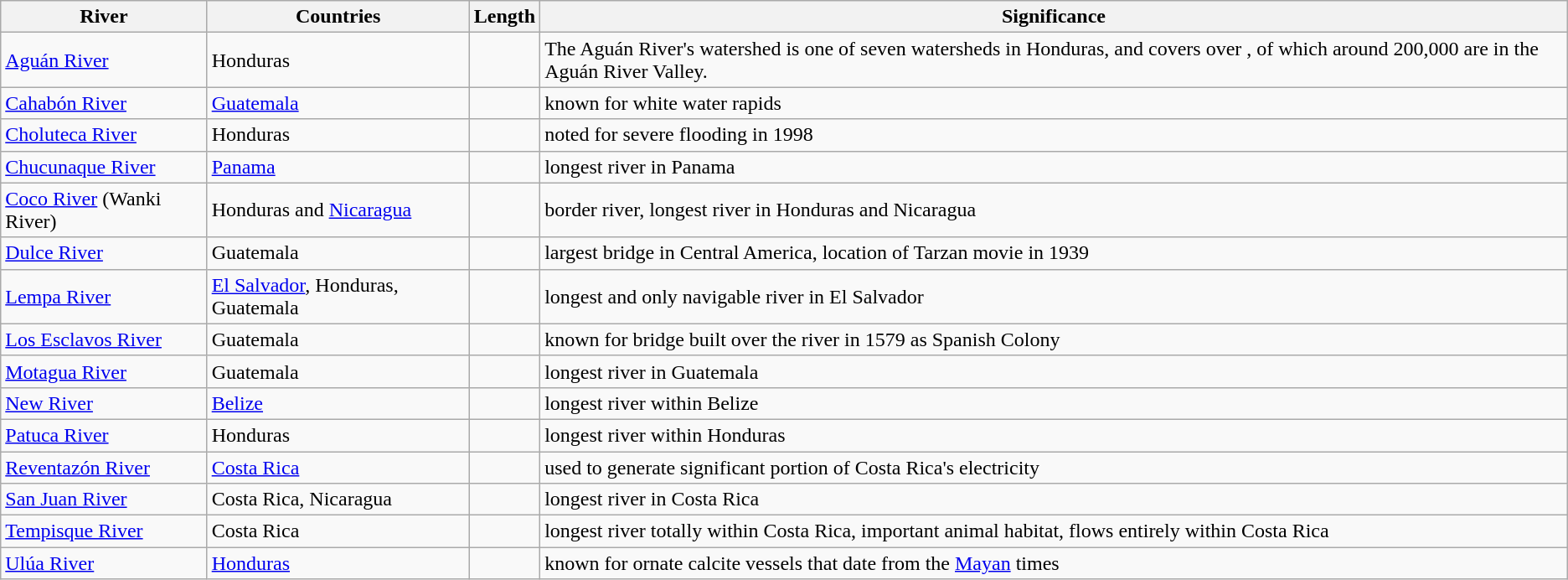<table class="wikitable sortable plainrowheaders" summary="Significant rivers in Central America">
<tr>
<th>River</th>
<th>Countries</th>
<th>Length</th>
<th>Significance</th>
</tr>
<tr>
<td><a href='#'>Aguán River</a></td>
<td>Honduras</td>
<td></td>
<td>The Aguán River's watershed is one of seven watersheds in Honduras, and covers over , of which around 200,000 are in the Aguán River Valley.</td>
</tr>
<tr>
<td><a href='#'>Cahabón River</a></td>
<td><a href='#'>Guatemala</a></td>
<td></td>
<td>known for white water rapids</td>
</tr>
<tr>
<td><a href='#'>Choluteca River</a></td>
<td>Honduras</td>
<td></td>
<td>noted for severe flooding in 1998</td>
</tr>
<tr>
<td><a href='#'>Chucunaque River</a></td>
<td><a href='#'>Panama</a></td>
<td></td>
<td>longest river in Panama</td>
</tr>
<tr>
<td><a href='#'>Coco River</a> (Wanki River)</td>
<td>Honduras and <a href='#'>Nicaragua</a></td>
<td></td>
<td>border river, longest river in Honduras and Nicaragua</td>
</tr>
<tr>
<td><a href='#'>Dulce River</a></td>
<td>Guatemala</td>
<td></td>
<td>largest bridge in Central America, location of Tarzan movie in 1939</td>
</tr>
<tr>
<td><a href='#'>Lempa River</a></td>
<td><a href='#'>El Salvador</a>, Honduras, Guatemala</td>
<td></td>
<td>longest and only navigable river in El Salvador</td>
</tr>
<tr>
<td><a href='#'>Los Esclavos River</a></td>
<td>Guatemala</td>
<td></td>
<td>known for bridge built over the river in 1579 as Spanish Colony</td>
</tr>
<tr>
<td><a href='#'>Motagua River</a></td>
<td>Guatemala</td>
<td></td>
<td>longest river in Guatemala</td>
</tr>
<tr>
<td><a href='#'>New River</a></td>
<td><a href='#'>Belize</a></td>
<td></td>
<td>longest river within Belize</td>
</tr>
<tr>
<td><a href='#'>Patuca River</a></td>
<td>Honduras</td>
<td></td>
<td>longest river within Honduras</td>
</tr>
<tr>
<td><a href='#'>Reventazón River</a></td>
<td><a href='#'>Costa Rica</a></td>
<td></td>
<td>used to generate significant portion of Costa Rica's electricity</td>
</tr>
<tr>
<td><a href='#'>San Juan River</a></td>
<td>Costa Rica, Nicaragua</td>
<td></td>
<td>longest river in Costa Rica</td>
</tr>
<tr>
<td><a href='#'>Tempisque River</a></td>
<td>Costa Rica</td>
<td></td>
<td>longest river totally within Costa Rica, important animal habitat, flows entirely within Costa Rica</td>
</tr>
<tr>
<td><a href='#'>Ulúa River</a></td>
<td><a href='#'>Honduras</a></td>
<td></td>
<td>known for ornate calcite vessels that date from the <a href='#'>Mayan</a> times</td>
</tr>
</table>
